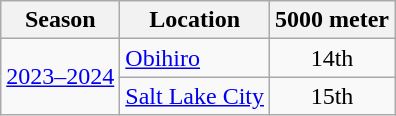<table class="wikitable" style="display: inline-table;">
<tr>
<th>Season</th>
<th>Location</th>
<th colspan="1">5000 meter</th>
</tr>
<tr style="text-align:center">
<td rowspan=2><a href='#'>2023–2024</a></td>
<td align=left> <a href='#'>Obihiro</a></td>
<td>14th</td>
</tr>
<tr style="text-align:center">
<td align=left> <a href='#'>Salt Lake City</a></td>
<td>15th</td>
</tr>
</table>
